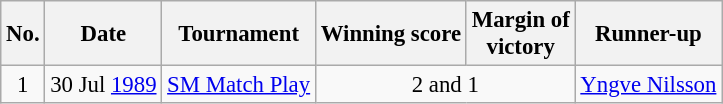<table class="wikitable" style="font-size:95%;">
<tr>
<th>No.</th>
<th>Date</th>
<th>Tournament</th>
<th>Winning score</th>
<th>Margin of<br>victory</th>
<th>Runner-up</th>
</tr>
<tr>
<td align=center>1</td>
<td align=right>30 Jul <a href='#'>1989</a></td>
<td><a href='#'>SM Match Play</a></td>
<td colspan=2 align=center>2 and 1</td>
<td> <a href='#'>Yngve Nilsson</a></td>
</tr>
</table>
